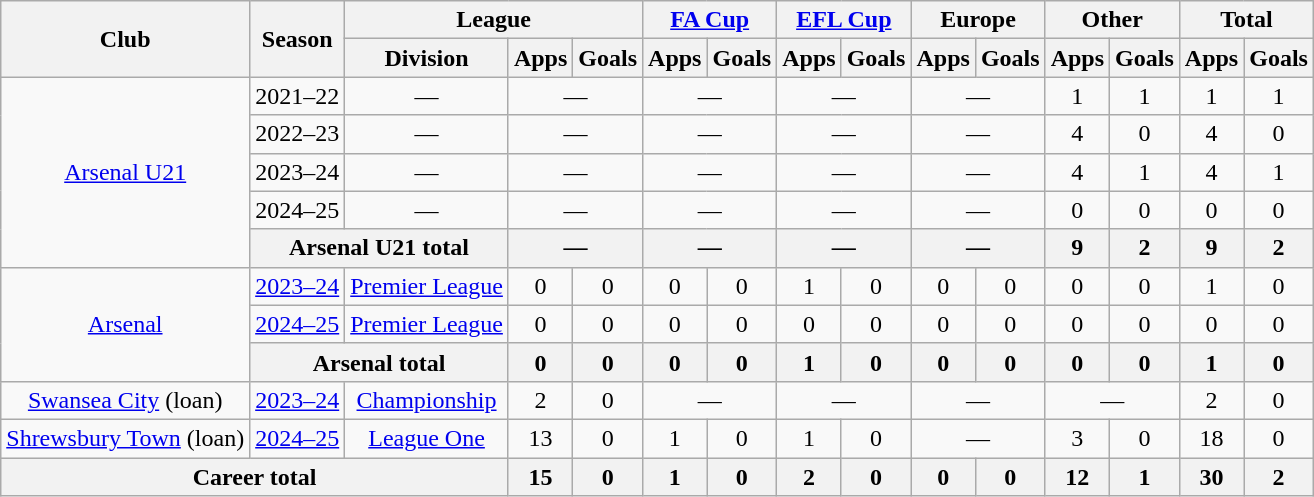<table class="wikitable" style="text-align: center;">
<tr>
<th rowspan="2">Club</th>
<th rowspan="2">Season</th>
<th colspan="3">League</th>
<th colspan="2"><a href='#'>FA Cup</a></th>
<th colspan="2"><a href='#'>EFL Cup</a></th>
<th colspan="2">Europe</th>
<th colspan="2">Other</th>
<th colspan="2">Total</th>
</tr>
<tr>
<th>Division</th>
<th>Apps</th>
<th>Goals</th>
<th>Apps</th>
<th>Goals</th>
<th>Apps</th>
<th>Goals</th>
<th>Apps</th>
<th>Goals</th>
<th>Apps</th>
<th>Goals</th>
<th>Apps</th>
<th>Goals</th>
</tr>
<tr>
<td rowspan="5"><a href='#'>Arsenal U21</a></td>
<td>2021–22</td>
<td>—</td>
<td colspan="2">—</td>
<td colspan="2">—</td>
<td colspan="2">—</td>
<td colspan="2">—</td>
<td>1</td>
<td>1</td>
<td>1</td>
<td>1</td>
</tr>
<tr>
<td>2022–23</td>
<td>—</td>
<td colspan="2">—</td>
<td colspan="2">—</td>
<td colspan="2">—</td>
<td colspan="2">—</td>
<td>4</td>
<td>0</td>
<td>4</td>
<td>0</td>
</tr>
<tr>
<td>2023–24</td>
<td>—</td>
<td colspan="2">—</td>
<td colspan="2">—</td>
<td colspan="2">—</td>
<td colspan="2">—</td>
<td>4</td>
<td>1</td>
<td>4</td>
<td>1</td>
</tr>
<tr>
<td>2024–25</td>
<td>—</td>
<td colspan="2">—</td>
<td colspan="2">—</td>
<td colspan="2">—</td>
<td colspan="2">—</td>
<td>0</td>
<td>0</td>
<td>0</td>
<td>0</td>
</tr>
<tr>
<th colspan="2">Arsenal U21 total</th>
<th colspan="2">—</th>
<th colspan="2">—</th>
<th colspan="2">—</th>
<th colspan="2">—</th>
<th>9</th>
<th>2</th>
<th>9</th>
<th>2</th>
</tr>
<tr>
<td rowspan="3"><a href='#'>Arsenal</a></td>
<td><a href='#'>2023–24</a></td>
<td><a href='#'>Premier League</a></td>
<td>0</td>
<td>0</td>
<td>0</td>
<td>0</td>
<td>1</td>
<td>0</td>
<td>0</td>
<td>0</td>
<td>0</td>
<td>0</td>
<td>1</td>
<td>0</td>
</tr>
<tr>
<td><a href='#'>2024–25</a></td>
<td><a href='#'>Premier League</a></td>
<td>0</td>
<td>0</td>
<td>0</td>
<td>0</td>
<td>0</td>
<td>0</td>
<td>0</td>
<td>0</td>
<td>0</td>
<td>0</td>
<td>0</td>
<td>0</td>
</tr>
<tr>
<th colspan="2">Arsenal total</th>
<th>0</th>
<th>0</th>
<th>0</th>
<th>0</th>
<th>1</th>
<th>0</th>
<th>0</th>
<th>0</th>
<th>0</th>
<th>0</th>
<th>1</th>
<th>0</th>
</tr>
<tr>
<td><a href='#'>Swansea City</a> (loan)</td>
<td><a href='#'>2023–24</a></td>
<td><a href='#'>Championship</a></td>
<td>2</td>
<td>0</td>
<td colspan="2">—</td>
<td colspan="2">—</td>
<td colspan="2">—</td>
<td colspan="2">—</td>
<td>2</td>
<td>0</td>
</tr>
<tr>
<td><a href='#'>Shrewsbury Town</a> (loan)</td>
<td><a href='#'>2024–25</a></td>
<td><a href='#'>League One</a></td>
<td>13</td>
<td>0</td>
<td>1</td>
<td>0</td>
<td>1</td>
<td>0</td>
<td colspan="2">—</td>
<td>3</td>
<td>0</td>
<td>18</td>
<td>0</td>
</tr>
<tr>
<th colspan="3">Career total</th>
<th>15</th>
<th>0</th>
<th>1</th>
<th>0</th>
<th>2</th>
<th>0</th>
<th>0</th>
<th>0</th>
<th>12</th>
<th>1</th>
<th>30</th>
<th>2</th>
</tr>
</table>
